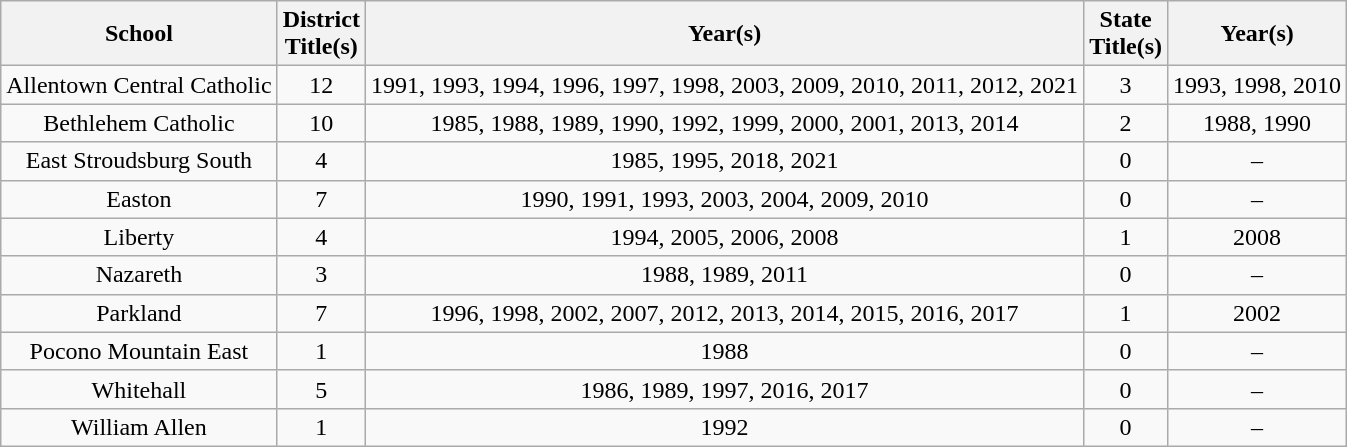<table class="wikitable" style="text-align:center">
<tr>
<th>School</th>
<th>District<br>Title(s)</th>
<th>Year(s)</th>
<th>State<br>Title(s)</th>
<th>Year(s)</th>
</tr>
<tr>
<td>Allentown Central Catholic</td>
<td>12</td>
<td>1991, 1993, 1994, 1996, 1997, 1998, 2003, 2009, 2010, 2011, 2012, 2021</td>
<td>3</td>
<td>1993, 1998, 2010</td>
</tr>
<tr>
<td>Bethlehem Catholic</td>
<td>10</td>
<td>1985, 1988, 1989, 1990, 1992, 1999, 2000, 2001, 2013, 2014</td>
<td>2</td>
<td>1988, 1990</td>
</tr>
<tr>
<td>East Stroudsburg South</td>
<td>4</td>
<td>1985, 1995, 2018, 2021</td>
<td>0</td>
<td>–</td>
</tr>
<tr>
<td>Easton</td>
<td>7</td>
<td>1990, 1991, 1993, 2003, 2004, 2009, 2010</td>
<td>0</td>
<td>–</td>
</tr>
<tr>
<td>Liberty</td>
<td>4</td>
<td>1994, 2005, 2006, 2008</td>
<td>1</td>
<td>2008</td>
</tr>
<tr>
<td>Nazareth</td>
<td>3</td>
<td>1988, 1989, 2011</td>
<td>0</td>
<td>–</td>
</tr>
<tr>
<td>Parkland</td>
<td>7</td>
<td>1996, 1998, 2002, 2007, 2012, 2013, 2014, 2015, 2016, 2017</td>
<td>1</td>
<td>2002</td>
</tr>
<tr>
<td>Pocono Mountain East</td>
<td>1</td>
<td>1988</td>
<td>0</td>
<td>–</td>
</tr>
<tr>
<td>Whitehall</td>
<td>5</td>
<td>1986, 1989, 1997, 2016, 2017</td>
<td>0</td>
<td>–</td>
</tr>
<tr>
<td>William Allen</td>
<td>1</td>
<td>1992</td>
<td>0</td>
<td>–</td>
</tr>
</table>
